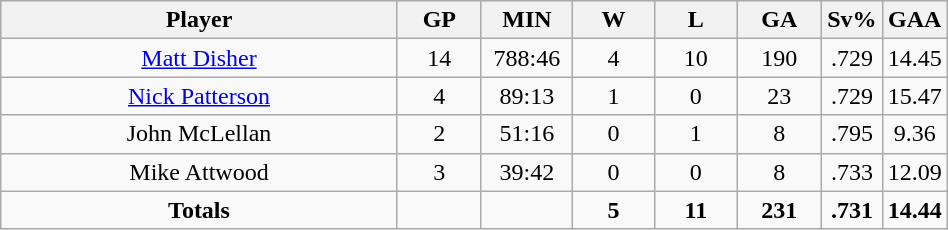<table class="wikitable sortable" width="50%">
<tr align="center"  bgcolor="#dddddd">
<th width="50%">Player</th>
<th width="10%">GP</th>
<th width="10%">MIN</th>
<th width="10%">W</th>
<th width="10%">L</th>
<th width="10%">GA</th>
<th width="10%">Sv%</th>
<th width="10%">GAA</th>
</tr>
<tr align=center>
<td><a href='#'>Matt Disher</a></td>
<td>14</td>
<td>788:46</td>
<td>4</td>
<td>10</td>
<td>190</td>
<td>.729</td>
<td>14.45</td>
</tr>
<tr align=center>
<td><a href='#'>Nick Patterson</a></td>
<td>4</td>
<td>89:13</td>
<td>1</td>
<td>0</td>
<td>23</td>
<td>.729</td>
<td>15.47</td>
</tr>
<tr align=center>
<td>John McLellan</td>
<td>2</td>
<td>51:16</td>
<td>0</td>
<td>1</td>
<td>8</td>
<td>.795</td>
<td>9.36</td>
</tr>
<tr align=center>
<td>Mike Attwood</td>
<td>3</td>
<td>39:42</td>
<td>0</td>
<td>0</td>
<td>8</td>
<td>.733</td>
<td>12.09</td>
</tr>
<tr align=center>
<td><strong>Totals</strong></td>
<td></td>
<td></td>
<td><strong>5</strong></td>
<td><strong>11</strong></td>
<td><strong> 231</strong></td>
<td><strong> .731</strong></td>
<td><strong> 14.44</strong></td>
</tr>
</table>
